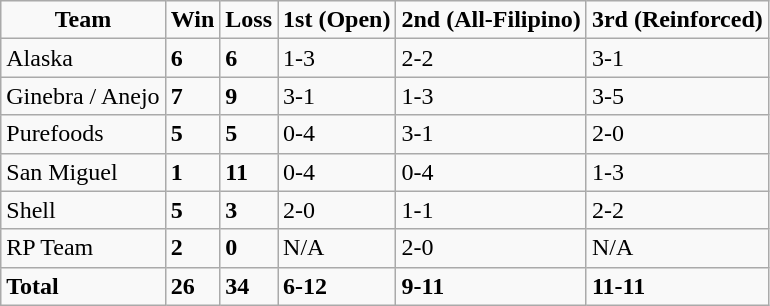<table class=wikitable sortable>
<tr align=center>
<td><strong>Team</strong></td>
<td><strong>Win</strong></td>
<td><strong>Loss</strong></td>
<td><strong>1st (Open)</strong></td>
<td><strong>2nd (All-Filipino)</strong></td>
<td><strong>3rd (Reinforced)</strong></td>
</tr>
<tr>
<td>Alaska</td>
<td><strong>6</strong></td>
<td><strong>6</strong></td>
<td>1-3</td>
<td>2-2</td>
<td>3-1</td>
</tr>
<tr>
<td>Ginebra / Anejo</td>
<td><strong>7</strong></td>
<td><strong>9</strong></td>
<td>3-1</td>
<td>1-3</td>
<td>3-5</td>
</tr>
<tr>
<td>Purefoods</td>
<td><strong>5</strong></td>
<td><strong>5</strong></td>
<td>0-4</td>
<td>3-1</td>
<td>2-0</td>
</tr>
<tr>
<td>San Miguel</td>
<td><strong>1</strong></td>
<td><strong>11</strong></td>
<td>0-4</td>
<td>0-4</td>
<td>1-3</td>
</tr>
<tr>
<td>Shell</td>
<td><strong>5</strong></td>
<td><strong>3</strong></td>
<td>2-0</td>
<td>1-1</td>
<td>2-2</td>
</tr>
<tr>
<td>RP Team</td>
<td><strong>2</strong></td>
<td><strong>0</strong></td>
<td>N/A</td>
<td>2-0</td>
<td>N/A</td>
</tr>
<tr>
<td><strong>Total</strong></td>
<td><strong>26</strong></td>
<td><strong>34</strong></td>
<td><strong>6-12</strong></td>
<td><strong>9-11</strong></td>
<td><strong>11-11</strong></td>
</tr>
</table>
